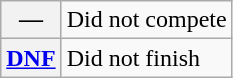<table class="wikitable">
<tr>
<th scope="row">—</th>
<td>Did not compete</td>
</tr>
<tr>
<th scope="row"><a href='#'>DNF</a></th>
<td>Did not finish</td>
</tr>
</table>
